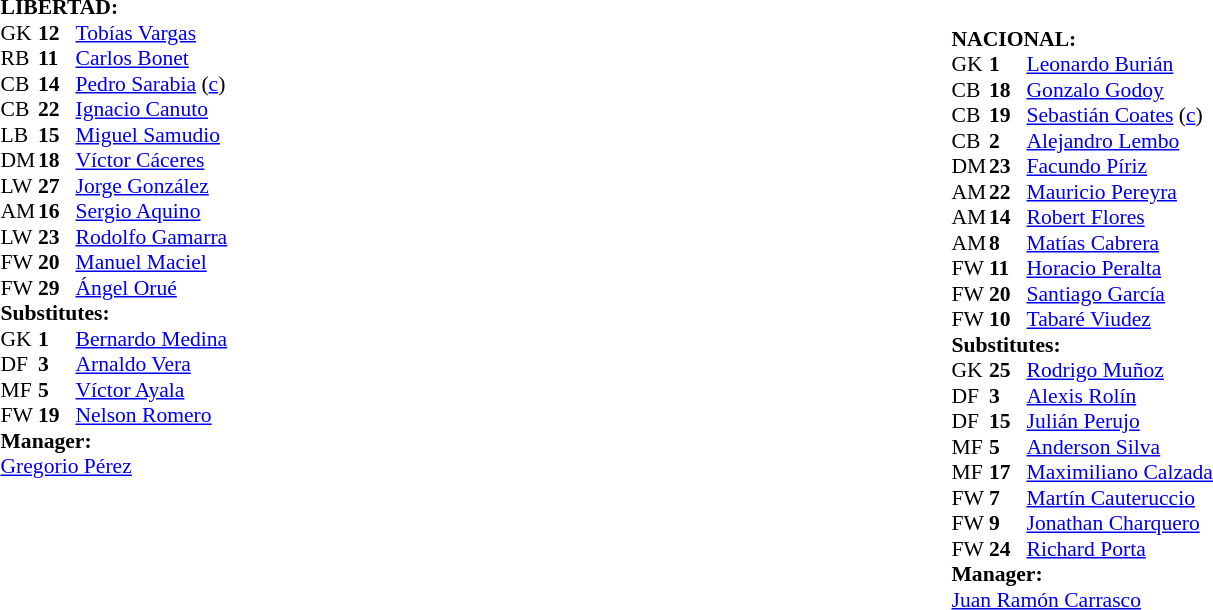<table width="100%">
<tr>
<td valign="top" width="50%"><br><table style="font-size: 90%" cellspacing="0" cellpadding="0">
<tr>
<td colspan="4"><strong>LIBERTAD:</strong></td>
</tr>
<tr>
<th width=25></th>
<th width=25></th>
</tr>
<tr>
<td>GK</td>
<td><strong>12</strong></td>
<td> <a href='#'>Tobías Vargas</a></td>
</tr>
<tr>
<td>RB</td>
<td><strong>11</strong></td>
<td> <a href='#'>Carlos Bonet</a></td>
</tr>
<tr>
<td>CB</td>
<td><strong>14</strong></td>
<td> <a href='#'>Pedro Sarabia</a> (<a href='#'>c</a>)</td>
</tr>
<tr>
<td>CB</td>
<td><strong>22</strong></td>
<td> <a href='#'>Ignacio Canuto</a></td>
</tr>
<tr>
<td>LB</td>
<td><strong>15</strong></td>
<td> <a href='#'>Miguel Samudio</a></td>
<td></td>
<td></td>
</tr>
<tr>
<td>DM</td>
<td><strong>18</strong></td>
<td> <a href='#'>Víctor Cáceres</a></td>
</tr>
<tr>
<td>LW</td>
<td><strong>27</strong></td>
<td> <a href='#'>Jorge González</a></td>
<td></td>
<td></td>
</tr>
<tr>
<td>AM</td>
<td><strong>16</strong></td>
<td> <a href='#'>Sergio Aquino</a></td>
</tr>
<tr>
<td>LW</td>
<td><strong>23</strong></td>
<td> <a href='#'>Rodolfo Gamarra</a></td>
</tr>
<tr>
<td>FW</td>
<td><strong>20</strong></td>
<td> <a href='#'>Manuel Maciel</a></td>
<td></td>
<td></td>
</tr>
<tr>
<td>FW</td>
<td><strong>29</strong></td>
<td> <a href='#'>Ángel Orué</a></td>
</tr>
<tr>
<td colspan=3><strong>Substitutes:</strong></td>
</tr>
<tr>
<td>GK</td>
<td><strong>1</strong></td>
<td> <a href='#'>Bernardo Medina</a></td>
</tr>
<tr>
<td>DF</td>
<td><strong>3</strong></td>
<td> <a href='#'>Arnaldo Vera</a></td>
<td></td>
<td></td>
</tr>
<tr>
<td>MF</td>
<td><strong>5</strong></td>
<td> <a href='#'>Víctor Ayala</a></td>
<td></td>
<td></td>
</tr>
<tr>
<td>FW</td>
<td><strong>19</strong></td>
<td> <a href='#'>Nelson Romero</a></td>
<td></td>
<td></td>
</tr>
<tr>
<td colspan=3><strong>Manager:</strong></td>
</tr>
<tr>
<td colspan=4> <a href='#'>Gregorio Pérez</a></td>
</tr>
</table>
</td>
<td><br><table width="100%">
<tr>
<td valign="top" width="50%"><br><table style="font-size: 90%" cellspacing="0" cellpadding="0">
<tr>
<td colspan="4"><strong>NACIONAL:</strong></td>
</tr>
<tr>
<th width=25></th>
<th width=25></th>
</tr>
<tr>
<td>GK</td>
<td><strong>1</strong></td>
<td> <a href='#'>Leonardo Burián</a></td>
</tr>
<tr>
<td>CB</td>
<td><strong>18</strong></td>
<td> <a href='#'>Gonzalo Godoy</a></td>
</tr>
<tr>
<td>CB</td>
<td><strong>19</strong></td>
<td> <a href='#'>Sebastián Coates</a> (<a href='#'>c</a>)</td>
<td></td>
<td></td>
</tr>
<tr>
<td>CB</td>
<td><strong>2</strong></td>
<td> <a href='#'>Alejandro Lembo</a></td>
</tr>
<tr>
<td>DM</td>
<td><strong>23</strong></td>
<td> <a href='#'>Facundo Píriz</a></td>
<td></td>
<td></td>
</tr>
<tr>
<td>AM</td>
<td><strong>22</strong></td>
<td> <a href='#'>Mauricio Pereyra</a></td>
</tr>
<tr>
<td>AM</td>
<td><strong>14</strong></td>
<td> <a href='#'>Robert Flores</a></td>
<td></td>
<td></td>
</tr>
<tr>
<td>AM</td>
<td><strong>8</strong></td>
<td> <a href='#'>Matías Cabrera</a></td>
</tr>
<tr>
<td>FW</td>
<td><strong>11</strong></td>
<td> <a href='#'>Horacio Peralta</a></td>
<td></td>
<td></td>
</tr>
<tr>
<td>FW</td>
<td><strong>20</strong></td>
<td> <a href='#'>Santiago García</a></td>
</tr>
<tr>
<td>FW</td>
<td><strong>10</strong></td>
<td> <a href='#'>Tabaré Viudez</a></td>
<td></td>
<td></td>
</tr>
<tr>
<td colspan=3><strong>Substitutes:</strong></td>
</tr>
<tr>
<td>GK</td>
<td><strong>25</strong></td>
<td> <a href='#'>Rodrigo Muñoz</a></td>
</tr>
<tr>
<td>DF</td>
<td><strong>3</strong></td>
<td> <a href='#'>Alexis Rolín</a></td>
<td></td>
<td></td>
</tr>
<tr>
<td>DF</td>
<td><strong>15</strong></td>
<td> <a href='#'>Julián Perujo</a></td>
</tr>
<tr>
<td>MF</td>
<td><strong>5</strong></td>
<td> <a href='#'>Anderson Silva</a></td>
<td></td>
<td></td>
</tr>
<tr>
<td>MF</td>
<td><strong>17</strong></td>
<td> <a href='#'>Maximiliano Calzada</a></td>
<td></td>
<td></td>
</tr>
<tr>
<td>FW</td>
<td><strong>7</strong></td>
<td> <a href='#'>Martín Cauteruccio</a></td>
<td></td>
<td></td>
</tr>
<tr>
<td>FW</td>
<td><strong>9</strong></td>
<td> <a href='#'>Jonathan Charquero</a></td>
</tr>
<tr>
<td>FW</td>
<td><strong>24</strong></td>
<td> <a href='#'>Richard Porta</a></td>
<td></td>
<td></td>
</tr>
<tr>
<td colspan=3><strong>Manager:</strong></td>
</tr>
<tr>
<td colspan=4> <a href='#'>Juan Ramón Carrasco</a></td>
</tr>
</table>
</td>
</tr>
</table>
</td>
</tr>
</table>
